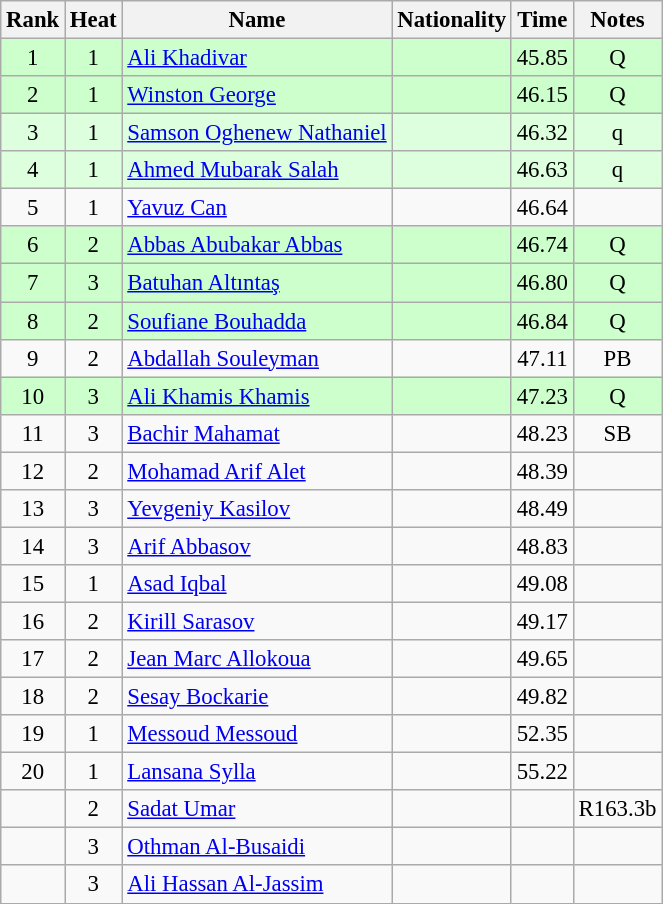<table class="wikitable sortable" style="text-align:center;font-size:95%">
<tr>
<th>Rank</th>
<th>Heat</th>
<th>Name</th>
<th>Nationality</th>
<th>Time</th>
<th>Notes</th>
</tr>
<tr bgcolor=ccffcc>
<td>1</td>
<td>1</td>
<td align=left><a href='#'>Ali Khadivar</a></td>
<td align=left></td>
<td>45.85</td>
<td>Q</td>
</tr>
<tr bgcolor=ccffcc>
<td>2</td>
<td>1</td>
<td align=left><a href='#'>Winston George</a></td>
<td align=left></td>
<td>46.15</td>
<td>Q</td>
</tr>
<tr bgcolor=ddffdd>
<td>3</td>
<td>1</td>
<td align=left><a href='#'>Samson Oghenew Nathaniel</a></td>
<td align=left></td>
<td>46.32</td>
<td>q</td>
</tr>
<tr bgcolor=ddffdd>
<td>4</td>
<td>1</td>
<td align=left><a href='#'>Ahmed Mubarak Salah</a></td>
<td align=left></td>
<td>46.63</td>
<td>q</td>
</tr>
<tr>
<td>5</td>
<td>1</td>
<td align=left><a href='#'>Yavuz Can</a></td>
<td align=left></td>
<td>46.64</td>
<td></td>
</tr>
<tr bgcolor=ccffcc>
<td>6</td>
<td>2</td>
<td align=left><a href='#'>Abbas Abubakar Abbas</a></td>
<td align=left></td>
<td>46.74</td>
<td>Q</td>
</tr>
<tr bgcolor=ccffcc>
<td>7</td>
<td>3</td>
<td align=left><a href='#'>Batuhan Altıntaş</a></td>
<td align=left></td>
<td>46.80</td>
<td>Q</td>
</tr>
<tr bgcolor=ccffcc>
<td>8</td>
<td>2</td>
<td align=left><a href='#'>Soufiane Bouhadda</a></td>
<td align=left></td>
<td>46.84</td>
<td>Q</td>
</tr>
<tr>
<td>9</td>
<td>2</td>
<td align=left><a href='#'>Abdallah Souleyman</a></td>
<td align=left></td>
<td>47.11</td>
<td>PB</td>
</tr>
<tr bgcolor=ccffcc>
<td>10</td>
<td>3</td>
<td align=left><a href='#'>Ali Khamis Khamis</a></td>
<td align=left></td>
<td>47.23</td>
<td>Q</td>
</tr>
<tr>
<td>11</td>
<td>3</td>
<td align=left><a href='#'>Bachir Mahamat</a></td>
<td align=left></td>
<td>48.23</td>
<td>SB</td>
</tr>
<tr>
<td>12</td>
<td>2</td>
<td align=left><a href='#'>Mohamad Arif Alet</a></td>
<td align=left></td>
<td>48.39</td>
<td></td>
</tr>
<tr>
<td>13</td>
<td>3</td>
<td align=left><a href='#'>Yevgeniy Kasilov</a></td>
<td align=left></td>
<td>48.49</td>
<td></td>
</tr>
<tr>
<td>14</td>
<td>3</td>
<td align=left><a href='#'>Arif Abbasov</a></td>
<td align=left></td>
<td>48.83</td>
<td></td>
</tr>
<tr>
<td>15</td>
<td>1</td>
<td align=left><a href='#'>Asad Iqbal</a></td>
<td align=left></td>
<td>49.08</td>
<td></td>
</tr>
<tr>
<td>16</td>
<td>2</td>
<td align=left><a href='#'>Kirill Sarasov</a></td>
<td align=left></td>
<td>49.17</td>
<td></td>
</tr>
<tr>
<td>17</td>
<td>2</td>
<td align=left><a href='#'>Jean Marc Allokoua</a></td>
<td align=left></td>
<td>49.65</td>
<td></td>
</tr>
<tr>
<td>18</td>
<td>2</td>
<td align=left><a href='#'>Sesay Bockarie</a></td>
<td align=left></td>
<td>49.82</td>
<td></td>
</tr>
<tr>
<td>19</td>
<td>1</td>
<td align=left><a href='#'>Messoud Messoud</a></td>
<td align=left></td>
<td>52.35</td>
<td></td>
</tr>
<tr>
<td>20</td>
<td>1</td>
<td align=left><a href='#'>Lansana Sylla</a></td>
<td align=left></td>
<td>55.22</td>
<td></td>
</tr>
<tr>
<td></td>
<td>2</td>
<td align=left><a href='#'>Sadat Umar</a></td>
<td align=left></td>
<td></td>
<td>R163.3b</td>
</tr>
<tr>
<td></td>
<td>3</td>
<td align=left><a href='#'>Othman Al-Busaidi</a></td>
<td align=left></td>
<td></td>
<td></td>
</tr>
<tr>
<td></td>
<td>3</td>
<td align=left><a href='#'>Ali Hassan Al-Jassim</a></td>
<td align=left></td>
<td></td>
<td></td>
</tr>
</table>
